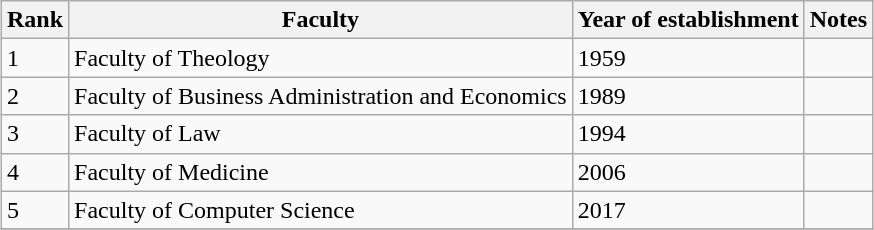<table class="wikitable sortable" style="margin: 0.5em auto">
<tr>
<th>Rank</th>
<th>Faculty</th>
<th>Year of establishment</th>
<th>Notes</th>
</tr>
<tr>
<td>1</td>
<td>Faculty of Theology</td>
<td>1959</td>
<td></td>
</tr>
<tr>
<td>2</td>
<td>Faculty of Business Administration and Economics</td>
<td>1989</td>
<td></td>
</tr>
<tr>
<td>3</td>
<td>Faculty of Law</td>
<td>1994</td>
<td></td>
</tr>
<tr>
<td>4</td>
<td>Faculty of Medicine</td>
<td>2006</td>
<td></td>
</tr>
<tr>
<td>5</td>
<td>Faculty of Computer Science</td>
<td>2017</td>
<td></td>
</tr>
<tr>
</tr>
</table>
